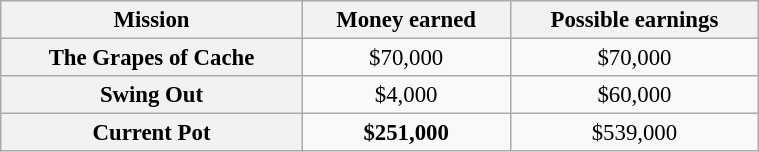<table class="wikitable plainrowheaders floatright" style="font-size: 95%; margin: 10px; text-align: center;" align="right" width="40%">
<tr>
<th scope="col">Mission</th>
<th scope="col">Money earned</th>
<th scope="col">Possible earnings</th>
</tr>
<tr>
<th scope="row">The Grapes of Cache</th>
<td>$70,000</td>
<td>$70,000</td>
</tr>
<tr>
<th scope="row">Swing Out</th>
<td>$4,000</td>
<td>$60,000</td>
</tr>
<tr>
<th scope="row"><strong><span>Current Pot</span></strong></th>
<td><strong><span>$251,000</span></strong></td>
<td>$539,000</td>
</tr>
</table>
